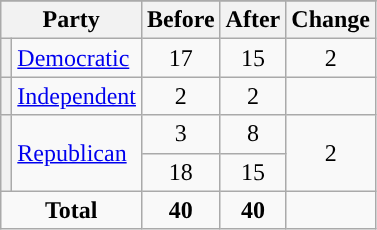<table class="wikitable" style="text-align:center;">
<tr>
</tr>
<tr>
<th colspan=2>Party</th>
<th>Before</th>
<th>After</th>
<th>Change</th>
</tr>
<tr>
<th style="background-color:"></th>
<td style="text-align:left;"><a href='#'>Democratic</a></td>
<td>17</td>
<td>15</td>
<td> 2</td>
</tr>
<tr>
<th style="background-color:"></th>
<td style="text-align:left;"><a href='#'>Independent</a></td>
<td>2</td>
<td>2</td>
<td></td>
</tr>
<tr>
<th rowspan=2 style="background-color:"></th>
<td rowspan=2 style="text-align:left;"><a href='#'>Republican</a></td>
<td>3</td>
<td>8</td>
<td rowspan=2> 2</td>
</tr>
<tr>
<td>18</td>
<td>15</td>
</tr>
<tr>
<td colspan="2"><strong>Total</strong></td>
<td><strong>40</strong></td>
<td><strong>40</strong></td>
<td></td>
</tr>
</table>
